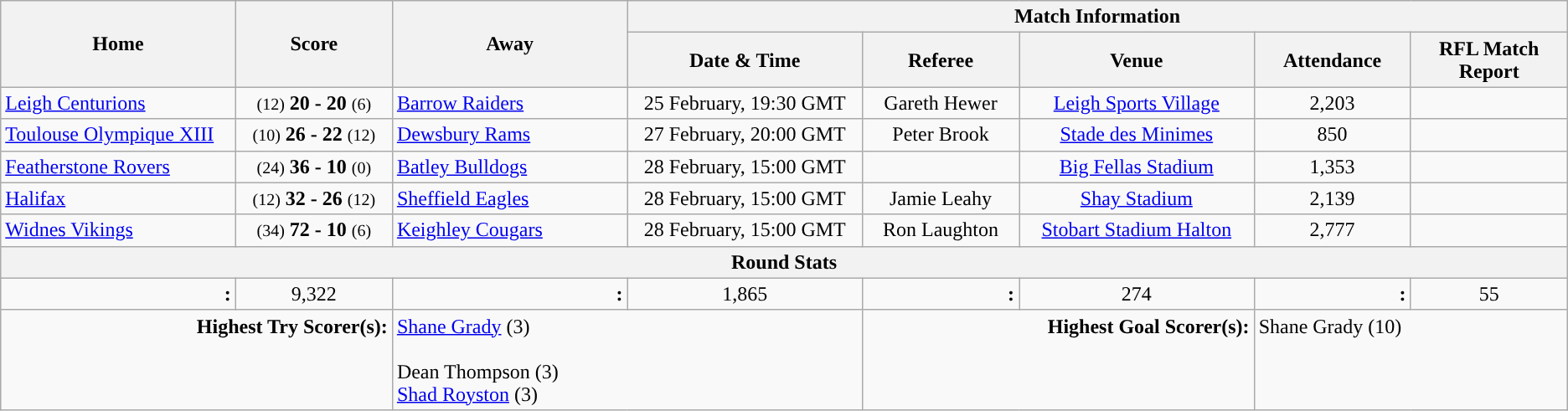<table class="wikitable" style="text-align: center; cellpadding=3 cellspacing=0 width=95%">
<tr>
<th rowspan=2 width=15%>Home</th>
<th rowspan=2 width=10%>Score</th>
<th rowspan=2 width=15%>Away</th>
<th colspan=5>Match Information</th>
</tr>
<tr>
<th width=15%>Date & Time</th>
<th width=10%>Referee</th>
<th width=15%>Venue</th>
<th width=10%>Attendance</th>
<th width=10%>RFL Match Report</th>
</tr>
<tr>
<td align=left> <a href='#'>Leigh Centurions</a></td>
<td><small>(12)</small> <strong>20 - 20</strong> <small>(6)</small></td>
<td align=left> <a href='#'>Barrow Raiders</a></td>
<td>25 February, 19:30 GMT</td>
<td>Gareth Hewer</td>
<td><a href='#'>Leigh Sports Village</a></td>
<td>2,203</td>
<td align="center"></td>
</tr>
<tr>
<td align=left> <a href='#'>Toulouse Olympique XIII</a></td>
<td><small>(10)</small> <strong>26 - 22</strong> <small>(12)</small></td>
<td align=left> <a href='#'>Dewsbury Rams</a></td>
<td>27 February, 20:00 GMT</td>
<td>Peter Brook</td>
<td><a href='#'>Stade des Minimes</a></td>
<td>850</td>
<td align="center"></td>
</tr>
<tr>
<td align=left> <a href='#'>Featherstone Rovers</a></td>
<td><small>(24)</small> <strong>36 - 10</strong> <small>(0)</small></td>
<td align=left> <a href='#'>Batley Bulldogs</a></td>
<td>28 February, 15:00 GMT</td>
<td></td>
<td><a href='#'>Big Fellas Stadium</a></td>
<td>1,353</td>
<td align="center"></td>
</tr>
<tr>
<td align=left> <a href='#'>Halifax</a></td>
<td><small>(12)</small> <strong>32 - 26</strong> <small>(12)</small></td>
<td align=left> <a href='#'>Sheffield Eagles</a></td>
<td>28 February, 15:00 GMT</td>
<td>Jamie Leahy</td>
<td><a href='#'>Shay Stadium</a></td>
<td>2,139</td>
<td align="center"></td>
</tr>
<tr>
<td align=left> <a href='#'>Widnes Vikings</a></td>
<td><small>(34)</small> <strong>72 - 10</strong> <small>(6)</small></td>
<td align=left> <a href='#'>Keighley Cougars</a></td>
<td>28 February, 15:00 GMT</td>
<td>Ron Laughton</td>
<td><a href='#'>Stobart Stadium Halton</a></td>
<td>2,777</td>
<td align="center"></td>
</tr>
<tr>
<th colspan=8>Round Stats</th>
</tr>
<tr>
<td colspan=1 align=right><strong>:</strong></td>
<td colspan=1>9,322</td>
<td colspan=1 align=right><strong>:</strong></td>
<td colspan=1>1,865</td>
<td colspan=1 align=right><strong>:</strong></td>
<td colspan=1>274</td>
<td colspan=1 align=right><strong>:</strong></td>
<td colspan=1>55</td>
</tr>
<tr>
<td colspan=2 valign="top" align=right><strong>Highest Try Scorer(s):</strong></td>
<td colspan=2 valign="top" align=left> <a href='#'>Shane Grady</a> (3)<br><br> Dean Thompson (3)<br>
 <a href='#'>Shad Royston</a> (3)<br></td>
<td colspan=2 valign="top" align=right><strong>Highest Goal Scorer(s):</strong></td>
<td colspan=2 valign="top" align=left> Shane Grady (10)</td>
</tr>
</table>
